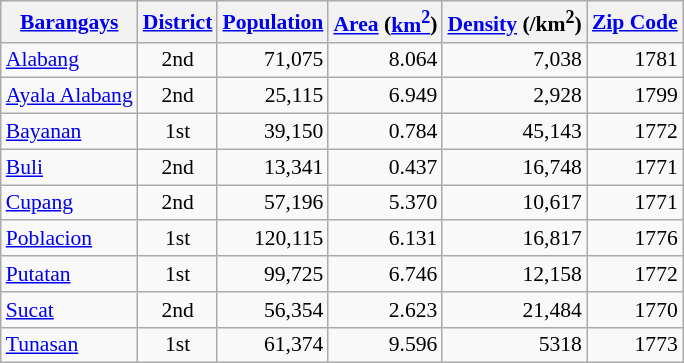<table class="wikitable sortable" style="text-align:left; font-size:90%">
<tr style="font-size:100%;">
<th><a href='#'>Barangays</a></th>
<th><a href='#'>District</a></th>
<th><a href='#'>Population</a></th>
<th><a href='#'>Area</a> (<a href='#'>km<sup>2</sup></a>)</th>
<th><a href='#'>Density</a> (/km<sup>2</sup>)</th>
<th><a href='#'>Zip Code</a></th>
</tr>
<tr>
<td><a href='#'>Alabang</a></td>
<td align=center>2nd</td>
<td align=right>71,075</td>
<td align=right>8.064</td>
<td align=right>7,038</td>
<td align=right>1781</td>
</tr>
<tr>
<td><a href='#'>Ayala Alabang</a></td>
<td align=center>2nd</td>
<td align=right>25,115</td>
<td align=right>6.949</td>
<td align=right>2,928</td>
<td align=right>1799</td>
</tr>
<tr>
<td><a href='#'>Bayanan</a></td>
<td align=center>1st</td>
<td align=right>39,150</td>
<td align=right>0.784</td>
<td align=right>45,143</td>
<td align=right>1772</td>
</tr>
<tr>
<td><a href='#'>Buli</a></td>
<td align=center>2nd</td>
<td align=right>13,341</td>
<td align=right>0.437</td>
<td align=right>16,748</td>
<td align=right>1771</td>
</tr>
<tr>
<td><a href='#'>Cupang</a></td>
<td align=center>2nd</td>
<td align=right>57,196</td>
<td align=right>5.370</td>
<td align=right>10,617</td>
<td align=right>1771</td>
</tr>
<tr>
<td><a href='#'>Poblacion</a></td>
<td align=center>1st</td>
<td align=right>120,115</td>
<td align=right>6.131</td>
<td align=right>16,817</td>
<td align=right>1776</td>
</tr>
<tr>
<td><a href='#'>Putatan</a></td>
<td align=center>1st</td>
<td align=right>99,725</td>
<td align=right>6.746</td>
<td align=right>12,158</td>
<td align=right>1772</td>
</tr>
<tr>
<td><a href='#'>Sucat</a></td>
<td align=center>2nd</td>
<td align=right>56,354</td>
<td align=right>2.623</td>
<td align=right>21,484</td>
<td align=right>1770</td>
</tr>
<tr>
<td><a href='#'>Tunasan</a></td>
<td align=center>1st</td>
<td align=right>61,374</td>
<td align=right>9.596</td>
<td align=right>5318</td>
<td align=right>1773</td>
</tr>
</table>
